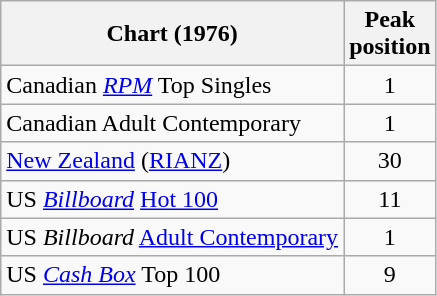<table class="wikitable sortable">
<tr>
<th align="left">Chart (1976)</th>
<th align="left">Peak<br>position</th>
</tr>
<tr>
<td>Canadian <em><a href='#'>RPM</a></em> Top Singles</td>
<td style="text-align:center;">1</td>
</tr>
<tr>
<td>Canadian Adult Contemporary</td>
<td style="text-align:center;">1</td>
</tr>
<tr>
<td align="left"><a href='#'>New Zealand</a> (<a href='#'>RIANZ</a>)</td>
<td style="text-align:center;">30</td>
</tr>
<tr>
<td align="left">US <em><a href='#'>Billboard</a></em> <a href='#'>Hot 100</a></td>
<td style="text-align:center;">11</td>
</tr>
<tr>
<td align="left">US <em>Billboard</em> <a href='#'>Adult Contemporary</a></td>
<td style="text-align:center;">1</td>
</tr>
<tr>
<td align="left">US <em><a href='#'>Cash Box</a></em> Top 100</td>
<td style="text-align:center;">9</td>
</tr>
</table>
